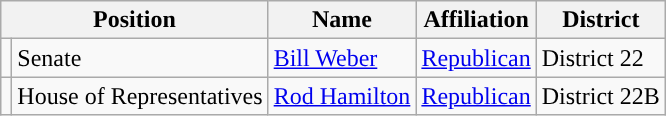<table class="wikitable">
<tr>
<th colspan="2">Position</th>
<th>Name</th>
<th>Affiliation</th>
<th>District</th>
</tr>
<tr>
<td style="background-color:"></td>
<td>Senate</td>
<td><a href='#'>Bill Weber</a></td>
<td><a href='#'>Republican</a></td>
<td>District 22</td>
</tr>
<tr>
<td style="background-color:"></td>
<td>House of Representatives</td>
<td><a href='#'>Rod Hamilton</a></td>
<td><a href='#'>Republican</a></td>
<td>District 22B</td>
</tr>
</table>
